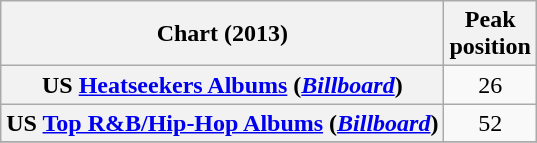<table class="wikitable sortable plainrowheaders" style="text-align:center;">
<tr>
<th scope="col">Chart (2013)</th>
<th scope="col">Peak<br>position</th>
</tr>
<tr>
<th scope="row">US <a href='#'>Heatseekers Albums</a> (<em><a href='#'>Billboard</a></em>)</th>
<td style="text-align:center;">26</td>
</tr>
<tr>
<th scope="row">US <a href='#'>Top R&B/Hip-Hop Albums</a> (<em><a href='#'>Billboard</a></em>)</th>
<td style="text-align:center;">52</td>
</tr>
<tr>
</tr>
</table>
